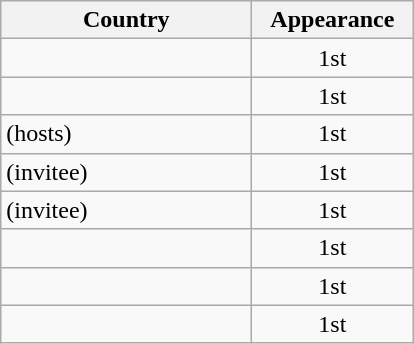<table class="wikitable sortable" style="text-align:left;">
<tr>
<th style="width:160px;">Country</th>
<th style="width:100px;">Appearance</th>
</tr>
<tr>
<td></td>
<td align="center">1st</td>
</tr>
<tr>
<td></td>
<td align="center">1st</td>
</tr>
<tr>
<td> (hosts)</td>
<td align="center">1st</td>
</tr>
<tr>
<td> (invitee)</td>
<td align="center">1st</td>
</tr>
<tr>
<td> (invitee)</td>
<td align="center">1st</td>
</tr>
<tr>
<td></td>
<td align="center">1st</td>
</tr>
<tr>
<td></td>
<td align="center">1st</td>
</tr>
<tr>
<td></td>
<td align="center">1st</td>
</tr>
</table>
